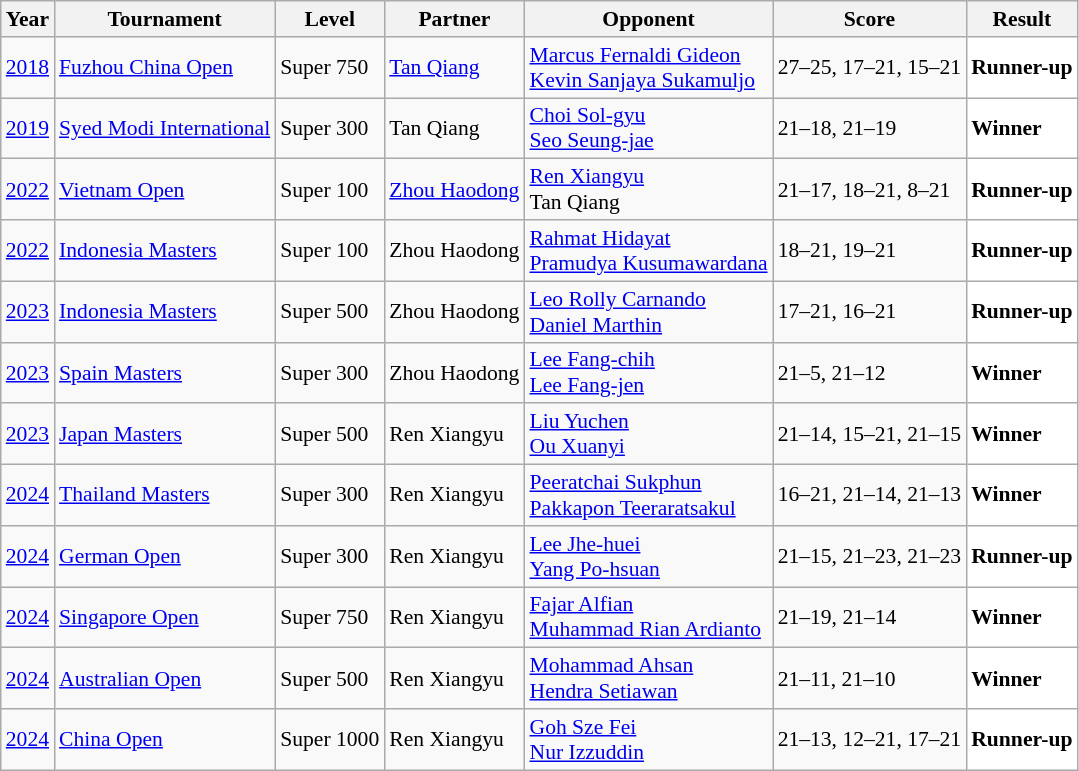<table class="sortable wikitable" style="font-size: 90%;">
<tr>
<th>Year</th>
<th>Tournament</th>
<th>Level</th>
<th>Partner</th>
<th>Opponent</th>
<th>Score</th>
<th>Result</th>
</tr>
<tr>
<td align="center"><a href='#'>2018</a></td>
<td align="left"><a href='#'>Fuzhou China Open</a></td>
<td align="left">Super 750</td>
<td align="left"> <a href='#'>Tan Qiang</a></td>
<td align="left"> <a href='#'>Marcus Fernaldi Gideon</a><br> <a href='#'>Kevin Sanjaya Sukamuljo</a></td>
<td align="left">27–25, 17–21, 15–21</td>
<td style="text-align:left; background:white"> <strong>Runner-up</strong></td>
</tr>
<tr>
<td align="center"><a href='#'>2019</a></td>
<td align="left"><a href='#'>Syed Modi International</a></td>
<td align="left">Super 300</td>
<td align="left"> Tan Qiang</td>
<td align="left"> <a href='#'>Choi Sol-gyu</a><br> <a href='#'>Seo Seung-jae</a></td>
<td align="left">21–18, 21–19</td>
<td style="text-align:left; background:white"> <strong>Winner</strong></td>
</tr>
<tr>
<td align="center"><a href='#'>2022</a></td>
<td align="left"><a href='#'>Vietnam Open</a></td>
<td align="left">Super 100</td>
<td align="left"> <a href='#'>Zhou Haodong</a></td>
<td align="left"> <a href='#'>Ren Xiangyu</a><br> Tan Qiang</td>
<td align="left">21–17, 18–21, 8–21</td>
<td style="text-align:left; background:white"> <strong>Runner-up</strong></td>
</tr>
<tr>
<td align="center"><a href='#'>2022</a></td>
<td align="left"><a href='#'>Indonesia Masters</a></td>
<td align="left">Super 100</td>
<td align="left"> Zhou Haodong</td>
<td align="left"> <a href='#'>Rahmat Hidayat</a><br> <a href='#'>Pramudya Kusumawardana</a></td>
<td align="left">18–21, 19–21</td>
<td style="text-align:left; background:white"> <strong>Runner-up</strong></td>
</tr>
<tr>
<td align="center"><a href='#'>2023</a></td>
<td align="left"><a href='#'>Indonesia Masters</a></td>
<td align="left">Super 500</td>
<td align="left"> Zhou Haodong</td>
<td align="left"> <a href='#'>Leo Rolly Carnando</a><br> <a href='#'>Daniel Marthin</a></td>
<td align="left">17–21, 16–21</td>
<td style="text-align:left; background:white"> <strong>Runner-up</strong></td>
</tr>
<tr>
<td align="center"><a href='#'>2023</a></td>
<td align="left"><a href='#'>Spain Masters</a></td>
<td align="left">Super 300</td>
<td align="left"> Zhou Haodong</td>
<td align="left"> <a href='#'>Lee Fang-chih</a><br> <a href='#'>Lee Fang-jen</a></td>
<td align="left">21–5, 21–12</td>
<td style="text-align:left; background:white"> <strong>Winner</strong></td>
</tr>
<tr>
<td align="center"><a href='#'>2023</a></td>
<td align="left"><a href='#'>Japan Masters</a></td>
<td align="left">Super 500</td>
<td align="left"> Ren Xiangyu</td>
<td align="left"> <a href='#'>Liu Yuchen</a><br> <a href='#'>Ou Xuanyi</a></td>
<td align="left">21–14, 15–21, 21–15</td>
<td style="text-align:left; background:white"> <strong>Winner</strong></td>
</tr>
<tr>
<td align="center"><a href='#'>2024</a></td>
<td align="left"><a href='#'>Thailand Masters</a></td>
<td align="left">Super 300</td>
<td align="left"> Ren Xiangyu</td>
<td align="left"> <a href='#'>Peeratchai Sukphun</a><br> <a href='#'>Pakkapon Teeraratsakul</a></td>
<td align="left">16–21, 21–14, 21–13</td>
<td style="text-align:left; background:white"> <strong>Winner</strong></td>
</tr>
<tr>
<td align="center"><a href='#'>2024</a></td>
<td align="left"><a href='#'>German Open</a></td>
<td align="left">Super 300</td>
<td align="left"> Ren Xiangyu</td>
<td align="left"> <a href='#'>Lee Jhe-huei</a><br> <a href='#'>Yang Po-hsuan</a></td>
<td align="left">21–15, 21–23, 21–23</td>
<td style="text-align:left; background:white"> <strong>Runner-up</strong></td>
</tr>
<tr>
<td align="center"><a href='#'>2024</a></td>
<td align="left"><a href='#'>Singapore Open</a></td>
<td align="left">Super 750</td>
<td align="left"> Ren Xiangyu</td>
<td align="left"> <a href='#'>Fajar Alfian</a><br> <a href='#'>Muhammad Rian Ardianto</a></td>
<td align="left">21–19, 21–14</td>
<td style="text-align:left; background:white"> <strong>Winner</strong></td>
</tr>
<tr>
<td align="center"><a href='#'>2024</a></td>
<td align="left"><a href='#'>Australian Open</a></td>
<td align="left">Super 500</td>
<td align="left"> Ren Xiangyu</td>
<td align="left"> <a href='#'>Mohammad Ahsan</a><br> <a href='#'>Hendra Setiawan</a></td>
<td align="left">21–11, 21–10</td>
<td style="text-align:left; background:white"> <strong>Winner</strong></td>
</tr>
<tr>
<td align="center"><a href='#'>2024</a></td>
<td align="left"><a href='#'>China Open</a></td>
<td align="left">Super 1000</td>
<td align="left"> Ren Xiangyu</td>
<td align="left"> <a href='#'>Goh Sze Fei</a><br> <a href='#'>Nur Izzuddin</a></td>
<td align="left">21–13, 12–21, 17–21</td>
<td style="text-align:left; background:white"> <strong>Runner-up</strong></td>
</tr>
</table>
